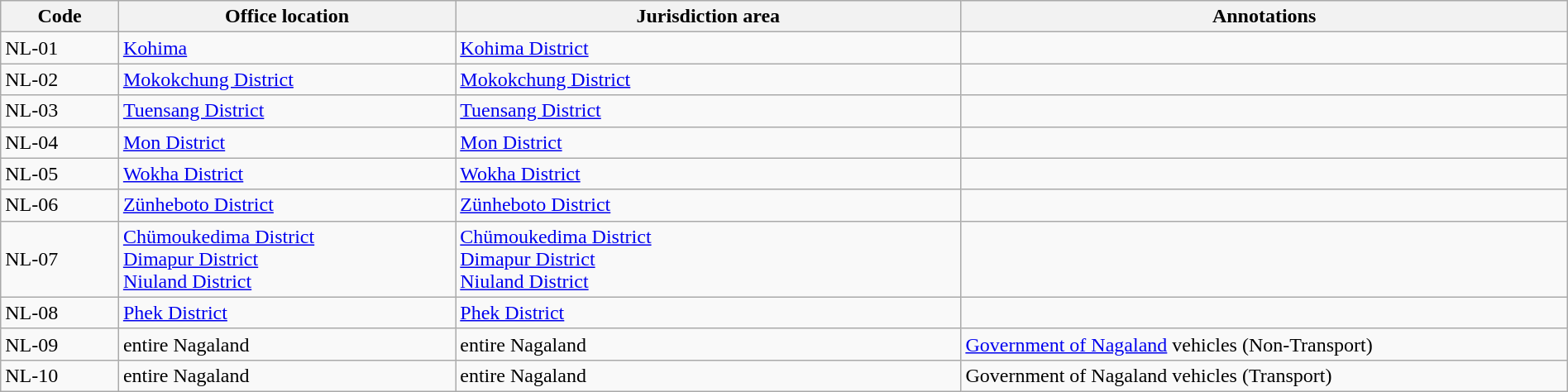<table class="wikitable sortable" style="width:100%;" border="1" cellspacing="0" cellpadding="3">
<tr>
<th scope="col" style="width:7%">Code</th>
<th scope="col" style="width:20%">Office location</th>
<th scope="col" style="width:30%">Jurisdiction area</th>
<th scope="col" style="width:36%" class="unsortable">Annotations</th>
</tr>
<tr>
<td>NL-01</td>
<td><a href='#'>Kohima</a></td>
<td><a href='#'>Kohima District</a></td>
<td></td>
</tr>
<tr>
<td>NL-02</td>
<td><a href='#'>Mokokchung District</a></td>
<td><a href='#'>Mokokchung District</a></td>
<td></td>
</tr>
<tr>
<td>NL-03</td>
<td><a href='#'>Tuensang District</a></td>
<td><a href='#'>Tuensang District</a></td>
<td></td>
</tr>
<tr>
<td>NL-04</td>
<td><a href='#'>Mon District</a></td>
<td><a href='#'>Mon District</a></td>
<td></td>
</tr>
<tr>
<td>NL-05</td>
<td><a href='#'>Wokha District</a></td>
<td><a href='#'>Wokha District</a></td>
<td></td>
</tr>
<tr>
<td>NL-06</td>
<td><a href='#'>Zünheboto District</a></td>
<td><a href='#'>Zünheboto District</a></td>
<td></td>
</tr>
<tr>
<td>NL-07</td>
<td><a href='#'>Chümoukedima District</a><br><a href='#'>Dimapur District</a><br><a href='#'>Niuland District</a></td>
<td><a href='#'>Chümoukedima District</a><br><a href='#'>Dimapur District</a><br><a href='#'>Niuland District</a></td>
<td></td>
</tr>
<tr>
<td>NL-08</td>
<td><a href='#'>Phek District</a></td>
<td><a href='#'>Phek District</a></td>
<td></td>
</tr>
<tr>
<td>NL-09</td>
<td>entire Nagaland</td>
<td>entire Nagaland</td>
<td><a href='#'>Government of Nagaland</a> vehicles (Non-Transport)</td>
</tr>
<tr>
<td>NL-10</td>
<td>entire Nagaland</td>
<td>entire Nagaland</td>
<td>Government of Nagaland vehicles (Transport)</td>
</tr>
</table>
